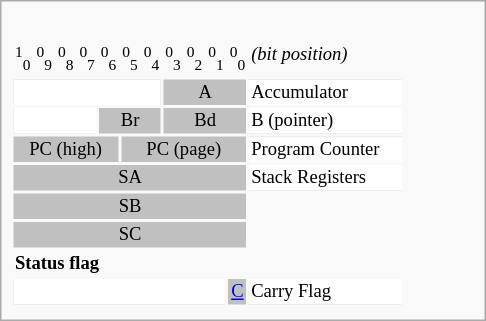<table class="infobox" style="font-size:88%;width:23em;">
<tr>
</tr>
<tr>
<td><br><table style="font-size:88%;">
<tr>
<td style="width:10px; text-align:center;"><sup>1</sup><sub>0</sub></td>
<td style="width:10px; text-align:center;"><sup>0</sup><sub>9</sub></td>
<td style="width:10px; text-align:center;"><sup>0</sup><sub>8</sub></td>
<td style="width:10px; text-align:center;"><sup>0</sup><sub>7</sub></td>
<td style="width:10px; text-align:center;"><sup>0</sup><sub>6</sub></td>
<td style="width:10px; text-align:center;"><sup>0</sup><sub>5</sub></td>
<td style="width:10px; text-align:center;"><sup>0</sup><sub>4</sub></td>
<td style="width:10px; text-align:center;"><sup>0</sup><sub>3</sub></td>
<td style="width:10px; text-align:center;"><sup>0</sup><sub>2</sub></td>
<td style="width:10px; text-align:center;"><sup>0</sup><sub>1</sub></td>
<td style="width:10px; text-align:center;"><sup>0</sup><sub>0</sub></td>
<td style="width:100px;"><em>(bit position)</em></td>
</tr>
<tr>
</tr>
<tr style="background:silver;color:black">
<td style="text-align:center; background:white" colspan="7"></td>
<td style="text-align:center;" colspan="4">A</td>
<td style="width:auto; background:white; color:black;">Accumulator</td>
</tr>
<tr style="background:silver;color:black">
<td style="text-align:center; background:white" colspan="4"></td>
<td style="text-align:center;" colspan="3">Br</td>
<td style="text-align:center;" colspan="4">Bd</td>
<td style="width:auto; background:white; color:black;">B (pointer)</td>
</tr>
<tr style="background:silver;color:black">
<td style="text-align:center;" colspan="5">PC (high)</td>
<td style="text-align:center;" colspan="6">PC (page)</td>
<td style="width:auto; background:white; color:black;">Program Counter</td>
</tr>
<tr style="background:silver;color:black">
<td style="text-align:center;" colspan="11">SA</td>
<td style="width:auto; background:white; color:black;">Stack Registers</td>
</tr>
<tr style="background:silver;color:black">
<td style="text-align:center;" colspan="11">SB</td>
</tr>
<tr style="background:silver;color:black">
<td style="text-align:center;" colspan="11">SC</td>
</tr>
<tr>
<td colspan="11"><strong>Status flag</strong></td>
</tr>
<tr style="background:silver;color:black">
<td style="text-align:center; background:white" colspan="10"></td>
<td style="text-align:center;"><a href='#'>C</a></td>
<td style="width:auto; background:white; color:black;">Carry Flag</td>
</tr>
<tr style="background:silver;color:black">
</tr>
</table>
</td>
</tr>
</table>
